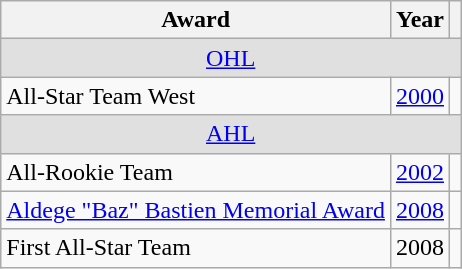<table class="wikitable">
<tr>
<th>Award</th>
<th>Year</th>
<th></th>
</tr>
<tr ALIGN="center" bgcolor="#e0e0e0">
<td colspan="3"><a href='#'>OHL</a></td>
</tr>
<tr>
<td>All-Star Team West</td>
<td><a href='#'>2000</a></td>
<td></td>
</tr>
<tr ALIGN="center" bgcolor="#e0e0e0">
<td colspan="3"><a href='#'>AHL</a></td>
</tr>
<tr>
<td>All-Rookie Team</td>
<td><a href='#'>2002</a></td>
<td></td>
</tr>
<tr>
<td><a href='#'>Aldege "Baz" Bastien Memorial Award</a></td>
<td><a href='#'>2008</a></td>
<td></td>
</tr>
<tr>
<td>First All-Star Team</td>
<td>2008</td>
<td></td>
</tr>
</table>
